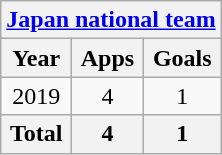<table class="wikitable" style="text-align:center">
<tr>
<th colspan=3><a href='#'>Japan national team</a></th>
</tr>
<tr>
<th>Year</th>
<th>Apps</th>
<th>Goals</th>
</tr>
<tr>
<td>2019</td>
<td>4</td>
<td>1</td>
</tr>
<tr>
<th>Total</th>
<th>4</th>
<th>1</th>
</tr>
</table>
